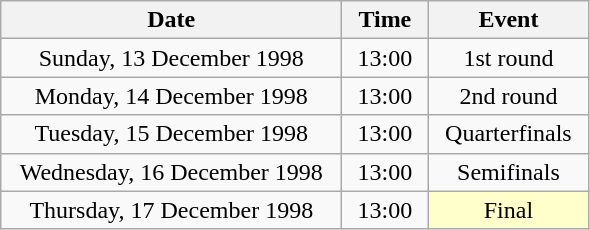<table class = "wikitable" style="text-align:center;">
<tr>
<th width=220>Date</th>
<th width=50>Time</th>
<th width=100>Event</th>
</tr>
<tr>
<td>Sunday, 13 December 1998</td>
<td>13:00</td>
<td>1st round</td>
</tr>
<tr>
<td>Monday, 14 December 1998</td>
<td>13:00</td>
<td>2nd round</td>
</tr>
<tr>
<td>Tuesday, 15 December 1998</td>
<td>13:00</td>
<td>Quarterfinals</td>
</tr>
<tr>
<td>Wednesday, 16 December 1998</td>
<td>13:00</td>
<td>Semifinals</td>
</tr>
<tr>
<td>Thursday, 17 December 1998</td>
<td>13:00</td>
<td bgcolor=ffffcc>Final</td>
</tr>
</table>
